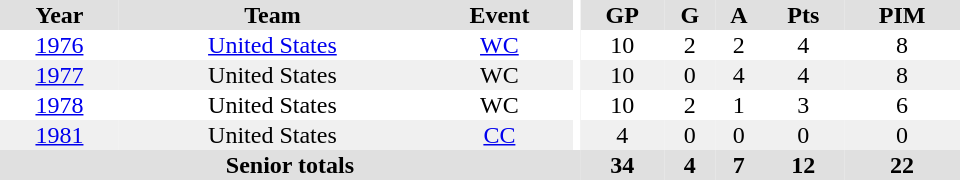<table border="0" cellpadding="1" cellspacing="0" ID="Table3" style="text-align:center; width:40em">
<tr bgcolor="#e0e0e0">
<th>Year</th>
<th>Team</th>
<th>Event</th>
<th rowspan="102" bgcolor="#ffffff"></th>
<th>GP</th>
<th>G</th>
<th>A</th>
<th>Pts</th>
<th>PIM</th>
</tr>
<tr>
<td><a href='#'>1976</a></td>
<td><a href='#'>United States</a></td>
<td><a href='#'>WC</a></td>
<td>10</td>
<td>2</td>
<td>2</td>
<td>4</td>
<td>8</td>
</tr>
<tr bgcolor="#f0f0f0">
<td><a href='#'>1977</a></td>
<td>United States</td>
<td>WC</td>
<td>10</td>
<td>0</td>
<td>4</td>
<td>4</td>
<td>8</td>
</tr>
<tr>
<td><a href='#'>1978</a></td>
<td>United States</td>
<td>WC</td>
<td>10</td>
<td>2</td>
<td>1</td>
<td>3</td>
<td>6</td>
</tr>
<tr bgcolor="#f0f0f0">
<td><a href='#'>1981</a></td>
<td>United States</td>
<td><a href='#'>CC</a></td>
<td>4</td>
<td>0</td>
<td>0</td>
<td>0</td>
<td>0</td>
</tr>
<tr bgcolor="#e0e0e0">
<th colspan="4">Senior totals</th>
<th>34</th>
<th>4</th>
<th>7</th>
<th>12</th>
<th>22</th>
</tr>
</table>
